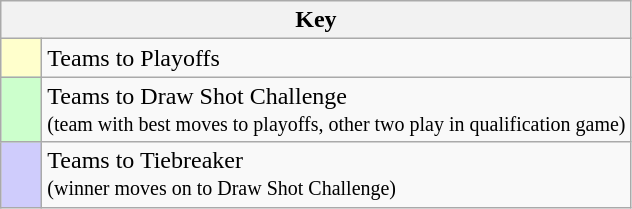<table class="wikitable" style="text-align: center;">
<tr>
<th colspan=2>Key</th>
</tr>
<tr>
<td style="background:#ffffcc; width:20px;"></td>
<td align=left>Teams to Playoffs</td>
</tr>
<tr>
<td style="background:#ccffcc; width:20px;"></td>
<td align=left>Teams to Draw Shot Challenge <br> <small> (team with best moves to playoffs, other two play in qualification game) </small></td>
</tr>
<tr>
<td style="background:#cfccfc; width:20px;"></td>
<td align=left>Teams to Tiebreaker <br> <small> (winner moves on to Draw Shot Challenge) </small></td>
</tr>
</table>
